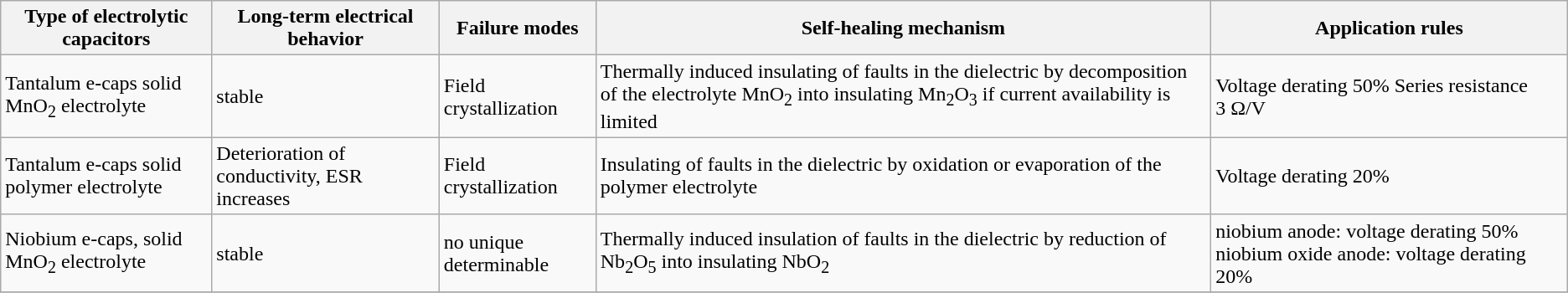<table class="wikitable centered">
<tr class="hintergrundfarbe6">
<th>Type of electrolytic capacitors</th>
<th>Long-term electrical  behavior</th>
<th>Failure modes</th>
<th>Self-healing mechanism</th>
<th>Application rules</th>
</tr>
<tr>
<td>Tantalum e-caps solid MnO<sub>2</sub> electrolyte</td>
<td>stable</td>
<td>Field crystallization</td>
<td>Thermally induced insulating of faults in the dielectric by decomposition of the electrolyte MnO<sub>2</sub> into insulating Mn<sub>2</sub>O<sub>3</sub> if current availability is limited</td>
<td>Voltage derating 50% Series resistance 3 Ω/V</td>
</tr>
<tr>
<td>Tantalum e-caps solid polymer electrolyte</td>
<td>Deterioration of conductivity, ESR increases</td>
<td>Field crystallization</td>
<td>Insulating of faults in the dielectric by oxidation or evaporation of the polymer electrolyte</td>
<td>Voltage derating 20%</td>
</tr>
<tr>
<td>Niobium e-caps, solid MnO<sub>2</sub> electrolyte</td>
<td>stable</td>
<td>no unique determinable</td>
<td>Thermally induced insulation of faults in the dielectric by reduction of Nb<sub>2</sub>O<sub>5</sub> into insulating NbO<sub>2</sub></td>
<td>niobium anode: voltage derating 50% niobium oxide anode: voltage derating 20%</td>
</tr>
<tr>
</tr>
</table>
